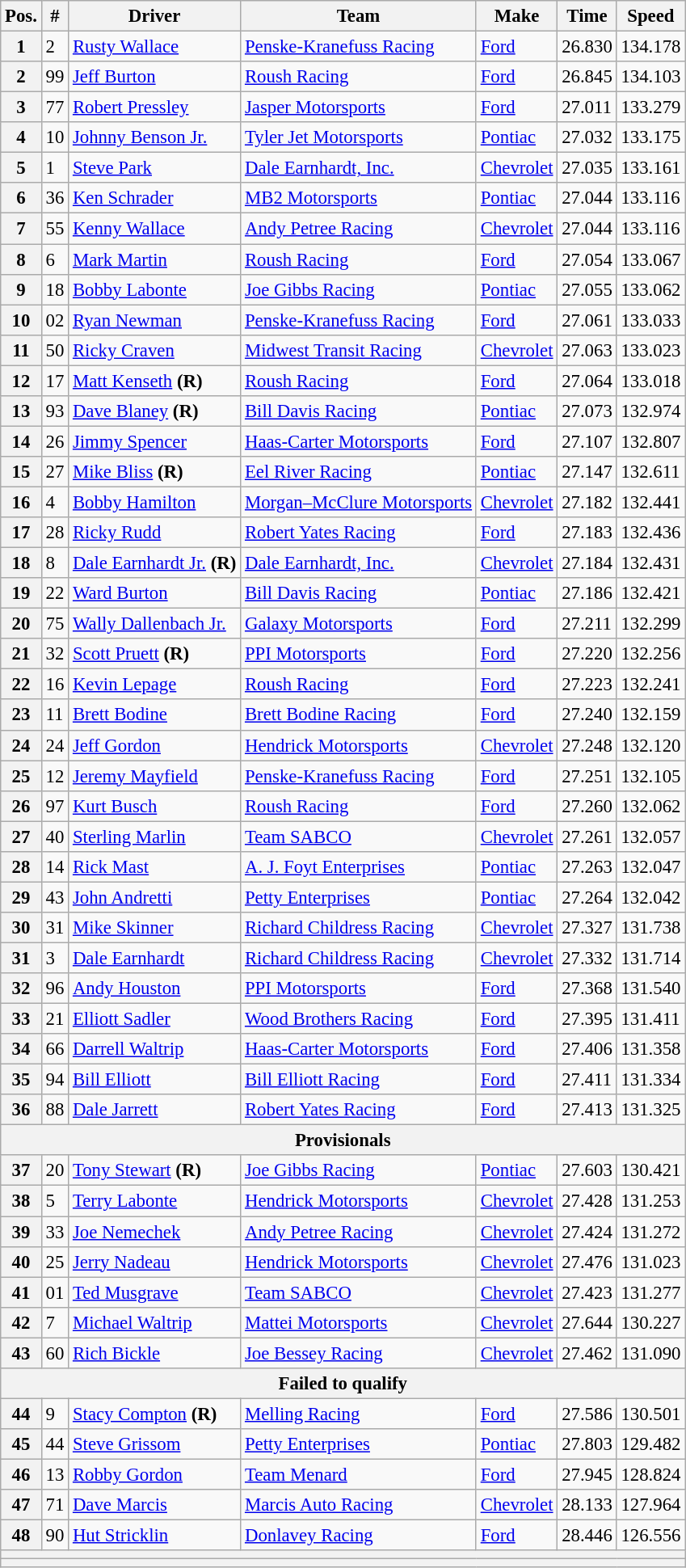<table class="wikitable" style="font-size:95%">
<tr>
<th>Pos.</th>
<th>#</th>
<th>Driver</th>
<th>Team</th>
<th>Make</th>
<th>Time</th>
<th>Speed</th>
</tr>
<tr>
<th>1</th>
<td>2</td>
<td><a href='#'>Rusty Wallace</a></td>
<td><a href='#'>Penske-Kranefuss Racing</a></td>
<td><a href='#'>Ford</a></td>
<td>26.830</td>
<td>134.178</td>
</tr>
<tr>
<th>2</th>
<td>99</td>
<td><a href='#'>Jeff Burton</a></td>
<td><a href='#'>Roush Racing</a></td>
<td><a href='#'>Ford</a></td>
<td>26.845</td>
<td>134.103</td>
</tr>
<tr>
<th>3</th>
<td>77</td>
<td><a href='#'>Robert Pressley</a></td>
<td><a href='#'>Jasper Motorsports</a></td>
<td><a href='#'>Ford</a></td>
<td>27.011</td>
<td>133.279</td>
</tr>
<tr>
<th>4</th>
<td>10</td>
<td><a href='#'>Johnny Benson Jr.</a></td>
<td><a href='#'>Tyler Jet Motorsports</a></td>
<td><a href='#'>Pontiac</a></td>
<td>27.032</td>
<td>133.175</td>
</tr>
<tr>
<th>5</th>
<td>1</td>
<td><a href='#'>Steve Park</a></td>
<td><a href='#'>Dale Earnhardt, Inc.</a></td>
<td><a href='#'>Chevrolet</a></td>
<td>27.035</td>
<td>133.161</td>
</tr>
<tr>
<th>6</th>
<td>36</td>
<td><a href='#'>Ken Schrader</a></td>
<td><a href='#'>MB2 Motorsports</a></td>
<td><a href='#'>Pontiac</a></td>
<td>27.044</td>
<td>133.116</td>
</tr>
<tr>
<th>7</th>
<td>55</td>
<td><a href='#'>Kenny Wallace</a></td>
<td><a href='#'>Andy Petree Racing</a></td>
<td><a href='#'>Chevrolet</a></td>
<td>27.044</td>
<td>133.116</td>
</tr>
<tr>
<th>8</th>
<td>6</td>
<td><a href='#'>Mark Martin</a></td>
<td><a href='#'>Roush Racing</a></td>
<td><a href='#'>Ford</a></td>
<td>27.054</td>
<td>133.067</td>
</tr>
<tr>
<th>9</th>
<td>18</td>
<td><a href='#'>Bobby Labonte</a></td>
<td><a href='#'>Joe Gibbs Racing</a></td>
<td><a href='#'>Pontiac</a></td>
<td>27.055</td>
<td>133.062</td>
</tr>
<tr>
<th>10</th>
<td>02</td>
<td><a href='#'>Ryan Newman</a></td>
<td><a href='#'>Penske-Kranefuss Racing</a></td>
<td><a href='#'>Ford</a></td>
<td>27.061</td>
<td>133.033</td>
</tr>
<tr>
<th>11</th>
<td>50</td>
<td><a href='#'>Ricky Craven</a></td>
<td><a href='#'>Midwest Transit Racing</a></td>
<td><a href='#'>Chevrolet</a></td>
<td>27.063</td>
<td>133.023</td>
</tr>
<tr>
<th>12</th>
<td>17</td>
<td><a href='#'>Matt Kenseth</a> <strong>(R)</strong></td>
<td><a href='#'>Roush Racing</a></td>
<td><a href='#'>Ford</a></td>
<td>27.064</td>
<td>133.018</td>
</tr>
<tr>
<th>13</th>
<td>93</td>
<td><a href='#'>Dave Blaney</a> <strong>(R)</strong></td>
<td><a href='#'>Bill Davis Racing</a></td>
<td><a href='#'>Pontiac</a></td>
<td>27.073</td>
<td>132.974</td>
</tr>
<tr>
<th>14</th>
<td>26</td>
<td><a href='#'>Jimmy Spencer</a></td>
<td><a href='#'>Haas-Carter Motorsports</a></td>
<td><a href='#'>Ford</a></td>
<td>27.107</td>
<td>132.807</td>
</tr>
<tr>
<th>15</th>
<td>27</td>
<td><a href='#'>Mike Bliss</a> <strong>(R)</strong></td>
<td><a href='#'>Eel River Racing</a></td>
<td><a href='#'>Pontiac</a></td>
<td>27.147</td>
<td>132.611</td>
</tr>
<tr>
<th>16</th>
<td>4</td>
<td><a href='#'>Bobby Hamilton</a></td>
<td><a href='#'>Morgan–McClure Motorsports</a></td>
<td><a href='#'>Chevrolet</a></td>
<td>27.182</td>
<td>132.441</td>
</tr>
<tr>
<th>17</th>
<td>28</td>
<td><a href='#'>Ricky Rudd</a></td>
<td><a href='#'>Robert Yates Racing</a></td>
<td><a href='#'>Ford</a></td>
<td>27.183</td>
<td>132.436</td>
</tr>
<tr>
<th>18</th>
<td>8</td>
<td><a href='#'>Dale Earnhardt Jr.</a> <strong>(R)</strong></td>
<td><a href='#'>Dale Earnhardt, Inc.</a></td>
<td><a href='#'>Chevrolet</a></td>
<td>27.184</td>
<td>132.431</td>
</tr>
<tr>
<th>19</th>
<td>22</td>
<td><a href='#'>Ward Burton</a></td>
<td><a href='#'>Bill Davis Racing</a></td>
<td><a href='#'>Pontiac</a></td>
<td>27.186</td>
<td>132.421</td>
</tr>
<tr>
<th>20</th>
<td>75</td>
<td><a href='#'>Wally Dallenbach Jr.</a></td>
<td><a href='#'>Galaxy Motorsports</a></td>
<td><a href='#'>Ford</a></td>
<td>27.211</td>
<td>132.299</td>
</tr>
<tr>
<th>21</th>
<td>32</td>
<td><a href='#'>Scott Pruett</a> <strong>(R)</strong></td>
<td><a href='#'>PPI Motorsports</a></td>
<td><a href='#'>Ford</a></td>
<td>27.220</td>
<td>132.256</td>
</tr>
<tr>
<th>22</th>
<td>16</td>
<td><a href='#'>Kevin Lepage</a></td>
<td><a href='#'>Roush Racing</a></td>
<td><a href='#'>Ford</a></td>
<td>27.223</td>
<td>132.241</td>
</tr>
<tr>
<th>23</th>
<td>11</td>
<td><a href='#'>Brett Bodine</a></td>
<td><a href='#'>Brett Bodine Racing</a></td>
<td><a href='#'>Ford</a></td>
<td>27.240</td>
<td>132.159</td>
</tr>
<tr>
<th>24</th>
<td>24</td>
<td><a href='#'>Jeff Gordon</a></td>
<td><a href='#'>Hendrick Motorsports</a></td>
<td><a href='#'>Chevrolet</a></td>
<td>27.248</td>
<td>132.120</td>
</tr>
<tr>
<th>25</th>
<td>12</td>
<td><a href='#'>Jeremy Mayfield</a></td>
<td><a href='#'>Penske-Kranefuss Racing</a></td>
<td><a href='#'>Ford</a></td>
<td>27.251</td>
<td>132.105</td>
</tr>
<tr>
<th>26</th>
<td>97</td>
<td><a href='#'>Kurt Busch</a></td>
<td><a href='#'>Roush Racing</a></td>
<td><a href='#'>Ford</a></td>
<td>27.260</td>
<td>132.062</td>
</tr>
<tr>
<th>27</th>
<td>40</td>
<td><a href='#'>Sterling Marlin</a></td>
<td><a href='#'>Team SABCO</a></td>
<td><a href='#'>Chevrolet</a></td>
<td>27.261</td>
<td>132.057</td>
</tr>
<tr>
<th>28</th>
<td>14</td>
<td><a href='#'>Rick Mast</a></td>
<td><a href='#'>A. J. Foyt Enterprises</a></td>
<td><a href='#'>Pontiac</a></td>
<td>27.263</td>
<td>132.047</td>
</tr>
<tr>
<th>29</th>
<td>43</td>
<td><a href='#'>John Andretti</a></td>
<td><a href='#'>Petty Enterprises</a></td>
<td><a href='#'>Pontiac</a></td>
<td>27.264</td>
<td>132.042</td>
</tr>
<tr>
<th>30</th>
<td>31</td>
<td><a href='#'>Mike Skinner</a></td>
<td><a href='#'>Richard Childress Racing</a></td>
<td><a href='#'>Chevrolet</a></td>
<td>27.327</td>
<td>131.738</td>
</tr>
<tr>
<th>31</th>
<td>3</td>
<td><a href='#'>Dale Earnhardt</a></td>
<td><a href='#'>Richard Childress Racing</a></td>
<td><a href='#'>Chevrolet</a></td>
<td>27.332</td>
<td>131.714</td>
</tr>
<tr>
<th>32</th>
<td>96</td>
<td><a href='#'>Andy Houston</a></td>
<td><a href='#'>PPI Motorsports</a></td>
<td><a href='#'>Ford</a></td>
<td>27.368</td>
<td>131.540</td>
</tr>
<tr>
<th>33</th>
<td>21</td>
<td><a href='#'>Elliott Sadler</a></td>
<td><a href='#'>Wood Brothers Racing</a></td>
<td><a href='#'>Ford</a></td>
<td>27.395</td>
<td>131.411</td>
</tr>
<tr>
<th>34</th>
<td>66</td>
<td><a href='#'>Darrell Waltrip</a></td>
<td><a href='#'>Haas-Carter Motorsports</a></td>
<td><a href='#'>Ford</a></td>
<td>27.406</td>
<td>131.358</td>
</tr>
<tr>
<th>35</th>
<td>94</td>
<td><a href='#'>Bill Elliott</a></td>
<td><a href='#'>Bill Elliott Racing</a></td>
<td><a href='#'>Ford</a></td>
<td>27.411</td>
<td>131.334</td>
</tr>
<tr>
<th>36</th>
<td>88</td>
<td><a href='#'>Dale Jarrett</a></td>
<td><a href='#'>Robert Yates Racing</a></td>
<td><a href='#'>Ford</a></td>
<td>27.413</td>
<td>131.325</td>
</tr>
<tr>
<th colspan="7">Provisionals</th>
</tr>
<tr>
<th>37</th>
<td>20</td>
<td><a href='#'>Tony Stewart</a> <strong>(R)</strong></td>
<td><a href='#'>Joe Gibbs Racing</a></td>
<td><a href='#'>Pontiac</a></td>
<td>27.603</td>
<td>130.421</td>
</tr>
<tr>
<th>38</th>
<td>5</td>
<td><a href='#'>Terry Labonte</a></td>
<td><a href='#'>Hendrick Motorsports</a></td>
<td><a href='#'>Chevrolet</a></td>
<td>27.428</td>
<td>131.253</td>
</tr>
<tr>
<th>39</th>
<td>33</td>
<td><a href='#'>Joe Nemechek</a></td>
<td><a href='#'>Andy Petree Racing</a></td>
<td><a href='#'>Chevrolet</a></td>
<td>27.424</td>
<td>131.272</td>
</tr>
<tr>
<th>40</th>
<td>25</td>
<td><a href='#'>Jerry Nadeau</a></td>
<td><a href='#'>Hendrick Motorsports</a></td>
<td><a href='#'>Chevrolet</a></td>
<td>27.476</td>
<td>131.023</td>
</tr>
<tr>
<th>41</th>
<td>01</td>
<td><a href='#'>Ted Musgrave</a></td>
<td><a href='#'>Team SABCO</a></td>
<td><a href='#'>Chevrolet</a></td>
<td>27.423</td>
<td>131.277</td>
</tr>
<tr>
<th>42</th>
<td>7</td>
<td><a href='#'>Michael Waltrip</a></td>
<td><a href='#'>Mattei Motorsports</a></td>
<td><a href='#'>Chevrolet</a></td>
<td>27.644</td>
<td>130.227</td>
</tr>
<tr>
<th>43</th>
<td>60</td>
<td><a href='#'>Rich Bickle</a></td>
<td><a href='#'>Joe Bessey Racing</a></td>
<td><a href='#'>Chevrolet</a></td>
<td>27.462</td>
<td>131.090</td>
</tr>
<tr>
<th colspan="7">Failed to qualify</th>
</tr>
<tr>
<th>44</th>
<td>9</td>
<td><a href='#'>Stacy Compton</a> <strong>(R)</strong></td>
<td><a href='#'>Melling Racing</a></td>
<td><a href='#'>Ford</a></td>
<td>27.586</td>
<td>130.501</td>
</tr>
<tr>
<th>45</th>
<td>44</td>
<td><a href='#'>Steve Grissom</a></td>
<td><a href='#'>Petty Enterprises</a></td>
<td><a href='#'>Pontiac</a></td>
<td>27.803</td>
<td>129.482</td>
</tr>
<tr>
<th>46</th>
<td>13</td>
<td><a href='#'>Robby Gordon</a></td>
<td><a href='#'>Team Menard</a></td>
<td><a href='#'>Ford</a></td>
<td>27.945</td>
<td>128.824</td>
</tr>
<tr>
<th>47</th>
<td>71</td>
<td><a href='#'>Dave Marcis</a></td>
<td><a href='#'>Marcis Auto Racing</a></td>
<td><a href='#'>Chevrolet</a></td>
<td>28.133</td>
<td>127.964</td>
</tr>
<tr>
<th>48</th>
<td>90</td>
<td><a href='#'>Hut Stricklin</a></td>
<td><a href='#'>Donlavey Racing</a></td>
<td><a href='#'>Ford</a></td>
<td>28.446</td>
<td>126.556</td>
</tr>
<tr>
<th colspan="7"></th>
</tr>
<tr>
<th colspan="7"></th>
</tr>
</table>
